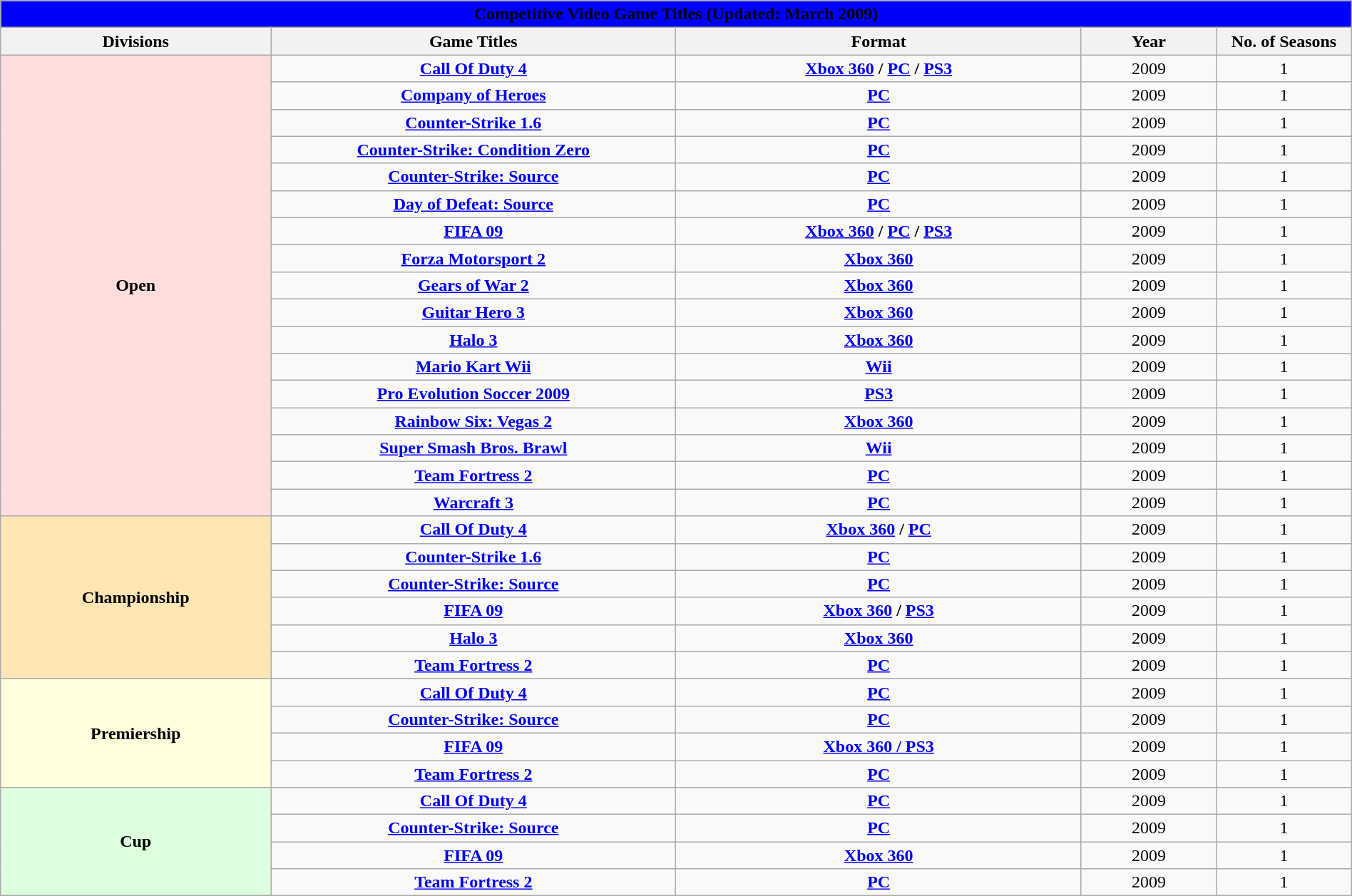<table class="wikitable" style="width:100%; text-align:left">
<tr>
<th style=background:blue colspan=7><span>Competitive Video Game Titles (Updated: March 2009)</span></th>
</tr>
<tr>
<th style="width:20%">Divisions</th>
<th style="width:30%">Game Titles</th>
<th style="width:30%">Format</th>
<th style="width:10%">Year</th>
<th style="width:10%">No. of Seasons</th>
</tr>
<tr>
<th style="background:#fdd;" rowspan="17">Open</th>
<td align=center><strong><a href='#'>Call Of Duty 4</a></strong></td>
<td align=center><strong><a href='#'>Xbox 360</a> / <a href='#'>PC</a> / <a href='#'>PS3</a></strong></td>
<td align=center>2009</td>
<td align=center>1</td>
</tr>
<tr>
<td align=center><strong><a href='#'>Company of Heroes</a></strong></td>
<td align=center><strong><a href='#'>PC</a></strong></td>
<td align=center>2009</td>
<td align=center>1</td>
</tr>
<tr>
<td align=center><strong><a href='#'>Counter-Strike 1.6</a></strong></td>
<td align=center><strong><a href='#'>PC</a></strong></td>
<td align=center>2009</td>
<td align=center>1</td>
</tr>
<tr>
<td align=center><strong><a href='#'>Counter-Strike: Condition Zero</a></strong></td>
<td align=center><strong><a href='#'>PC</a></strong></td>
<td align=center>2009</td>
<td align=center>1</td>
</tr>
<tr>
<td align=center><strong><a href='#'>Counter-Strike: Source</a></strong></td>
<td align=center><strong><a href='#'>PC</a></strong></td>
<td align=center>2009</td>
<td align=center>1</td>
</tr>
<tr>
<td align=center><strong><a href='#'>Day of Defeat: Source</a></strong></td>
<td align=center><strong><a href='#'>PC</a></strong></td>
<td align=center>2009</td>
<td align=center>1</td>
</tr>
<tr>
<td align=center><strong><a href='#'>FIFA 09</a></strong></td>
<td align=center><strong><a href='#'>Xbox 360</a> / <a href='#'>PC</a> / <a href='#'>PS3</a></strong></td>
<td align=center>2009</td>
<td align=center>1</td>
</tr>
<tr>
<td align=center><strong><a href='#'>Forza Motorsport 2</a></strong></td>
<td align=center><strong><a href='#'>Xbox 360</a></strong></td>
<td align=center>2009</td>
<td align=center>1</td>
</tr>
<tr>
<td align=center><strong><a href='#'>Gears of War 2</a></strong></td>
<td align=center><strong><a href='#'>Xbox 360</a></strong></td>
<td align=center>2009</td>
<td align=center>1</td>
</tr>
<tr>
<td align=center><strong><a href='#'>Guitar Hero 3</a></strong></td>
<td align=center><strong><a href='#'>Xbox 360</a></strong></td>
<td align=center>2009</td>
<td align=center>1</td>
</tr>
<tr>
<td align=center><strong><a href='#'>Halo 3</a></strong></td>
<td align=center><strong><a href='#'>Xbox 360</a></strong></td>
<td align=center>2009</td>
<td align=center>1</td>
</tr>
<tr>
<td align=center><strong><a href='#'>Mario Kart Wii</a></strong></td>
<td align=center><strong><a href='#'>Wii</a></strong></td>
<td align=center>2009</td>
<td align=center>1</td>
</tr>
<tr>
<td align=center><strong><a href='#'>Pro Evolution Soccer 2009</a></strong></td>
<td align=center><strong><a href='#'>PS3</a></strong></td>
<td align=center>2009</td>
<td align=center>1</td>
</tr>
<tr>
<td align=center><strong><a href='#'>Rainbow Six: Vegas 2</a></strong></td>
<td align=center><strong><a href='#'>Xbox 360</a></strong></td>
<td align=center>2009</td>
<td align=center>1</td>
</tr>
<tr>
<td align=center><strong><a href='#'>Super Smash Bros. Brawl</a></strong></td>
<td align=center><strong><a href='#'>Wii</a></strong></td>
<td align=center>2009</td>
<td align=center>1</td>
</tr>
<tr>
<td align=center><strong><a href='#'>Team Fortress 2</a></strong></td>
<td align=center><strong><a href='#'>PC</a></strong></td>
<td align=center>2009</td>
<td align=center>1</td>
</tr>
<tr>
<td align=center><strong><a href='#'>Warcraft 3</a></strong></td>
<td align=center><strong><a href='#'>PC</a></strong></td>
<td align=center>2009</td>
<td align=center>1</td>
</tr>
<tr>
<th style="background:#ffe5b4;" rowspan="6">Championship</th>
<td align=center><strong><a href='#'>Call Of Duty 4</a></strong></td>
<td align=center><strong><a href='#'>Xbox 360</a> / <a href='#'>PC</a></strong></td>
<td align=center>2009</td>
<td align=center>1</td>
</tr>
<tr>
<td align=center><strong><a href='#'>Counter-Strike 1.6</a></strong></td>
<td align=center><strong><a href='#'>PC</a></strong></td>
<td align=center>2009</td>
<td align=center>1</td>
</tr>
<tr>
<td align=center><strong><a href='#'>Counter-Strike: Source</a></strong></td>
<td align=center><strong><a href='#'>PC</a></strong></td>
<td align=center>2009</td>
<td align=center>1</td>
</tr>
<tr>
<td align=center><strong><a href='#'>FIFA 09</a></strong></td>
<td align=center><strong><a href='#'>Xbox 360</a> / <a href='#'>PS3</a></strong></td>
<td align=center>2009</td>
<td align=center>1</td>
</tr>
<tr>
<td align=center><strong><a href='#'>Halo 3</a></strong></td>
<td align=center><strong><a href='#'>Xbox 360</a></strong></td>
<td align=center>2009</td>
<td align=center>1</td>
</tr>
<tr>
<td align=center><strong><a href='#'>Team Fortress 2</a></strong></td>
<td align=center><strong><a href='#'>PC</a></strong></td>
<td align=center>2009</td>
<td align=center>1</td>
</tr>
<tr>
<th style="background:#ffd;" rowspan="4">Premiership</th>
<td align=center><strong><a href='#'>Call Of Duty 4</a></strong></td>
<td align=center><strong><a href='#'>PC</a></strong></td>
<td align=center>2009</td>
<td align=center>1</td>
</tr>
<tr>
<td align=center><strong><a href='#'>Counter-Strike: Source</a></strong></td>
<td align=center><strong><a href='#'>PC</a></strong></td>
<td align=center>2009</td>
<td align=center>1</td>
</tr>
<tr>
<td align=center><strong><a href='#'>FIFA 09</a></strong></td>
<td align=center><strong><a href='#'>Xbox 360 / PS3</a></strong></td>
<td align=center>2009</td>
<td align=center>1</td>
</tr>
<tr>
<td align=center><strong><a href='#'>Team Fortress 2</a></strong></td>
<td align=center><strong><a href='#'>PC</a></strong></td>
<td align=center>2009</td>
<td align=center>1</td>
</tr>
<tr>
<th style="background:#dfd;" rowspan="4">Cup</th>
<td align=center><strong><a href='#'>Call Of Duty 4</a></strong></td>
<td align=center><strong><a href='#'>PC</a></strong></td>
<td align=center>2009</td>
<td align=center>1</td>
</tr>
<tr>
<td align=center><strong><a href='#'>Counter-Strike: Source</a></strong></td>
<td align=center><strong><a href='#'>PC</a></strong></td>
<td align=center>2009</td>
<td align=center>1</td>
</tr>
<tr>
<td align=center><strong><a href='#'>FIFA 09</a></strong></td>
<td align=center><strong><a href='#'>Xbox 360</a></strong></td>
<td align=center>2009</td>
<td align=center>1</td>
</tr>
<tr>
<td align=center><strong><a href='#'>Team Fortress 2</a></strong></td>
<td align=center><strong><a href='#'>PC</a></strong></td>
<td align=center>2009</td>
<td align=center>1</td>
</tr>
</table>
